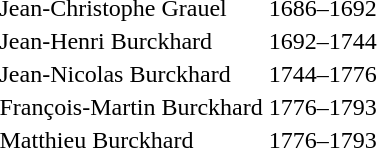<table>
<tr>
<td>Jean-Christophe Grauel</td>
<td>1686–1692</td>
</tr>
<tr>
<td>Jean-Henri Burckhard</td>
<td>1692–1744</td>
</tr>
<tr>
<td>Jean-Nicolas Burckhard</td>
<td>1744–1776</td>
</tr>
<tr>
<td>François-Martin Burckhard</td>
<td>1776–1793</td>
</tr>
<tr>
<td>Matthieu Burckhard</td>
<td>1776–1793</td>
</tr>
</table>
